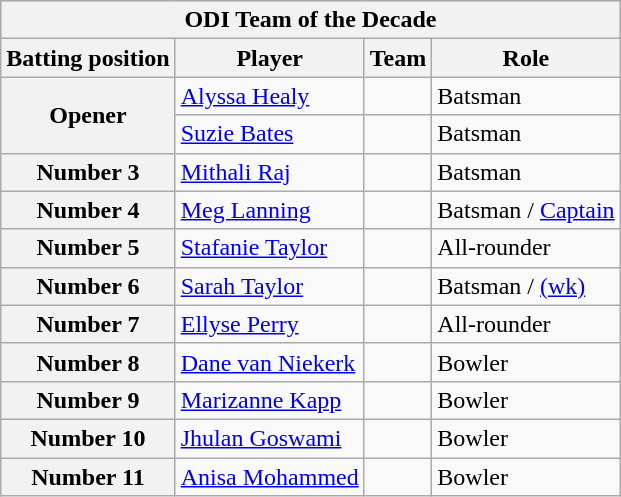<table class="wikitable plainrowheaders">
<tr style="background:#9cf;">
<th colspan="5">ODI Team of the Decade</th>
</tr>
<tr>
<th>Batting position</th>
<th>Player</th>
<th>Team</th>
<th>Role</th>
</tr>
<tr>
<th scope=row style=text-align:center; rowspan=2>Opener</th>
<td><a href='#'>Alyssa Healy</a></td>
<td></td>
<td>Batsman</td>
</tr>
<tr>
<td><a href='#'>Suzie Bates</a></td>
<td></td>
<td>Batsman</td>
</tr>
<tr>
<th scope=row style=text-align:center;>Number 3</th>
<td><a href='#'>Mithali Raj</a></td>
<td></td>
<td>Batsman</td>
</tr>
<tr>
<th scope=row style=text-align:center;>Number 4</th>
<td><a href='#'>Meg Lanning</a></td>
<td></td>
<td>Batsman / <a href='#'>Captain</a></td>
</tr>
<tr>
<th scope=row style=text-align:center;>Number 5</th>
<td><a href='#'>Stafanie Taylor</a></td>
<td></td>
<td>All-rounder</td>
</tr>
<tr>
<th scope=row style=text-align:center;>Number 6</th>
<td><a href='#'>Sarah Taylor</a></td>
<td></td>
<td>Batsman / <a href='#'>(wk)</a></td>
</tr>
<tr>
<th scope=row style=text-align:center;>Number 7</th>
<td><a href='#'>Ellyse Perry</a></td>
<td></td>
<td>All-rounder</td>
</tr>
<tr>
<th scope=row style=text-align:center;>Number 8</th>
<td><a href='#'>Dane van Niekerk</a></td>
<td></td>
<td>Bowler</td>
</tr>
<tr>
<th scope=row style=text-align:center;>Number 9</th>
<td><a href='#'>Marizanne Kapp</a></td>
<td></td>
<td>Bowler</td>
</tr>
<tr>
<th scope=row style=text-align:center;>Number 10</th>
<td><a href='#'>Jhulan Goswami</a></td>
<td></td>
<td>Bowler</td>
</tr>
<tr>
<th scope=row style=text-align:center;>Number 11</th>
<td><a href='#'>Anisa Mohammed</a></td>
<td></td>
<td>Bowler</td>
</tr>
</table>
